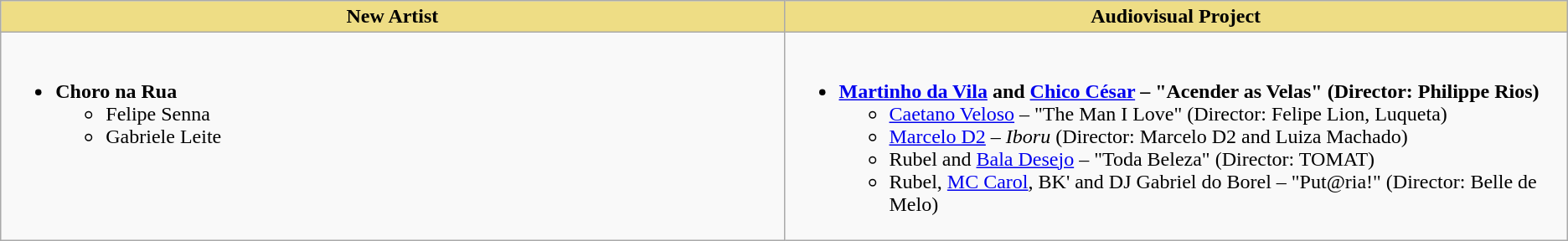<table class="wikitable" style="width=">
<tr>
<th scope="col" style="background:#EEDD85; width:50%">New Artist</th>
<th scope="col" style="background:#EEDD85; width:50%">Audiovisual Project</th>
</tr>
<tr>
<td style="vertical-align:top"><br><ul><li><strong>Choro na Rua</strong><ul><li>Felipe Senna</li><li>Gabriele Leite</li></ul></li></ul></td>
<td style="vertical-align:top"><br><ul><li><strong><a href='#'>Martinho da Vila</a> and <a href='#'>Chico César</a> – "Acender as Velas" (Director: Philippe Rios)</strong><ul><li><a href='#'>Caetano Veloso</a> – "The Man I Love" (Director: Felipe Lion, Luqueta)</li><li><a href='#'>Marcelo D2</a> – <em>Iboru</em> (Director: Marcelo D2 and Luiza Machado)</li><li>Rubel and <a href='#'>Bala Desejo</a> – "Toda Beleza" (Director: TOMAT)</li><li>Rubel, <a href='#'>MC Carol</a>, BK' and DJ Gabriel do Borel – "Put@ria!" (Director: Belle de Melo)</li></ul></li></ul></td>
</tr>
</table>
